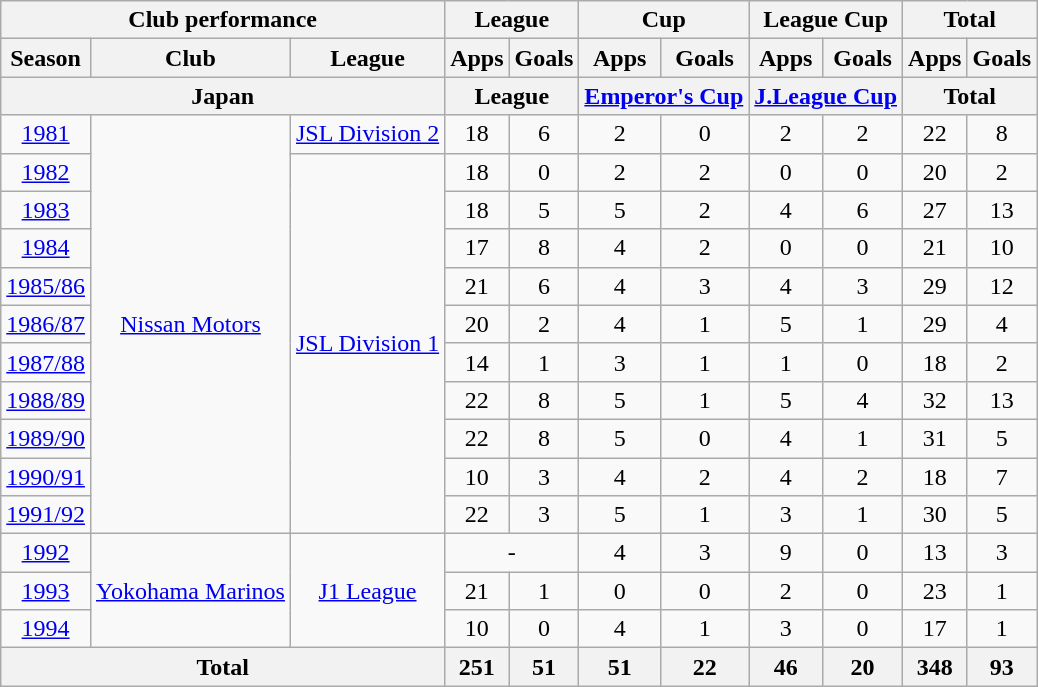<table class="wikitable" style="text-align:center;">
<tr>
<th colspan=3>Club performance</th>
<th colspan=2>League</th>
<th colspan=2>Cup</th>
<th colspan=2>League Cup</th>
<th colspan=2>Total</th>
</tr>
<tr>
<th>Season</th>
<th>Club</th>
<th>League</th>
<th>Apps</th>
<th>Goals</th>
<th>Apps</th>
<th>Goals</th>
<th>Apps</th>
<th>Goals</th>
<th>Apps</th>
<th>Goals</th>
</tr>
<tr>
<th colspan=3>Japan</th>
<th colspan=2>League</th>
<th colspan=2><a href='#'>Emperor's Cup</a></th>
<th colspan=2><a href='#'>J.League Cup</a></th>
<th colspan=2>Total</th>
</tr>
<tr>
<td><a href='#'>1981</a></td>
<td rowspan="11"><a href='#'>Nissan Motors</a></td>
<td><a href='#'>JSL Division 2</a></td>
<td>18</td>
<td>6</td>
<td>2</td>
<td>0</td>
<td>2</td>
<td>2</td>
<td>22</td>
<td>8</td>
</tr>
<tr>
<td><a href='#'>1982</a></td>
<td rowspan="10"><a href='#'>JSL Division 1</a></td>
<td>18</td>
<td>0</td>
<td>2</td>
<td>2</td>
<td>0</td>
<td>0</td>
<td>20</td>
<td>2</td>
</tr>
<tr>
<td><a href='#'>1983</a></td>
<td>18</td>
<td>5</td>
<td>5</td>
<td>2</td>
<td>4</td>
<td>6</td>
<td>27</td>
<td>13</td>
</tr>
<tr>
<td><a href='#'>1984</a></td>
<td>17</td>
<td>8</td>
<td>4</td>
<td>2</td>
<td>0</td>
<td>0</td>
<td>21</td>
<td>10</td>
</tr>
<tr>
<td><a href='#'>1985/86</a></td>
<td>21</td>
<td>6</td>
<td>4</td>
<td>3</td>
<td>4</td>
<td>3</td>
<td>29</td>
<td>12</td>
</tr>
<tr>
<td><a href='#'>1986/87</a></td>
<td>20</td>
<td>2</td>
<td>4</td>
<td>1</td>
<td>5</td>
<td>1</td>
<td>29</td>
<td>4</td>
</tr>
<tr>
<td><a href='#'>1987/88</a></td>
<td>14</td>
<td>1</td>
<td>3</td>
<td>1</td>
<td>1</td>
<td>0</td>
<td>18</td>
<td>2</td>
</tr>
<tr>
<td><a href='#'>1988/89</a></td>
<td>22</td>
<td>8</td>
<td>5</td>
<td>1</td>
<td>5</td>
<td>4</td>
<td>32</td>
<td>13</td>
</tr>
<tr>
<td><a href='#'>1989/90</a></td>
<td>22</td>
<td>8</td>
<td>5</td>
<td>0</td>
<td>4</td>
<td>1</td>
<td>31</td>
<td>5</td>
</tr>
<tr>
<td><a href='#'>1990/91</a></td>
<td>10</td>
<td>3</td>
<td>4</td>
<td>2</td>
<td>4</td>
<td>2</td>
<td>18</td>
<td>7</td>
</tr>
<tr>
<td><a href='#'>1991/92</a></td>
<td>22</td>
<td>3</td>
<td>5</td>
<td>1</td>
<td>3</td>
<td>1</td>
<td>30</td>
<td>5</td>
</tr>
<tr>
<td><a href='#'>1992</a></td>
<td rowspan="3"><a href='#'>Yokohama Marinos</a></td>
<td rowspan="3"><a href='#'>J1 League</a></td>
<td colspan="2">-</td>
<td>4</td>
<td>3</td>
<td>9</td>
<td>0</td>
<td>13</td>
<td>3</td>
</tr>
<tr>
<td><a href='#'>1993</a></td>
<td>21</td>
<td>1</td>
<td>0</td>
<td>0</td>
<td>2</td>
<td>0</td>
<td>23</td>
<td>1</td>
</tr>
<tr>
<td><a href='#'>1994</a></td>
<td>10</td>
<td>0</td>
<td>4</td>
<td>1</td>
<td>3</td>
<td>0</td>
<td>17</td>
<td>1</td>
</tr>
<tr>
<th colspan=3>Total</th>
<th>251</th>
<th>51</th>
<th>51</th>
<th>22</th>
<th>46</th>
<th>20</th>
<th>348</th>
<th>93</th>
</tr>
</table>
